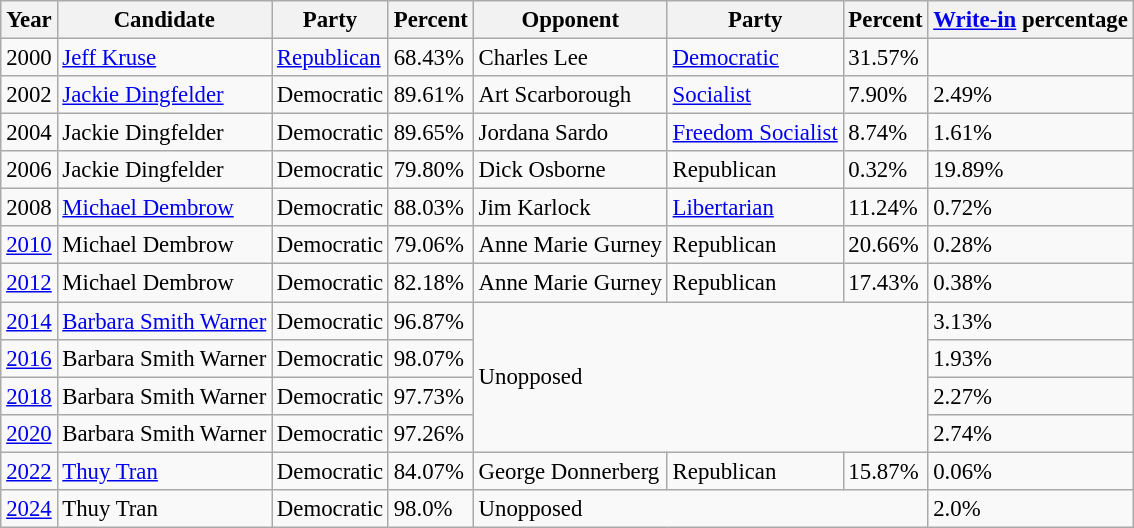<table class="wikitable sortable" style="margin:0.5em auto; font-size:95%;">
<tr>
<th>Year</th>
<th>Candidate</th>
<th>Party</th>
<th>Percent</th>
<th>Opponent</th>
<th>Party</th>
<th>Percent</th>
<th><a href='#'>Write-in</a> percentage</th>
</tr>
<tr>
<td>2000</td>
<td><a href='#'>Jeff Kruse</a></td>
<td><a href='#'>Republican</a></td>
<td>68.43%</td>
<td>Charles Lee</td>
<td><a href='#'>Democratic</a></td>
<td>31.57%</td>
<td></td>
</tr>
<tr>
<td>2002</td>
<td><a href='#'>Jackie Dingfelder</a></td>
<td>Democratic</td>
<td>89.61%</td>
<td>Art Scarborough</td>
<td><a href='#'>Socialist</a></td>
<td>7.90%</td>
<td>2.49%</td>
</tr>
<tr>
<td>2004</td>
<td>Jackie Dingfelder</td>
<td>Democratic</td>
<td>89.65%</td>
<td>Jordana Sardo</td>
<td><a href='#'>Freedom Socialist</a></td>
<td>8.74%</td>
<td>1.61%</td>
</tr>
<tr>
<td>2006</td>
<td>Jackie Dingfelder</td>
<td>Democratic</td>
<td>79.80%</td>
<td>Dick Osborne</td>
<td>Republican</td>
<td>0.32%</td>
<td>19.89%</td>
</tr>
<tr>
<td>2008</td>
<td><a href='#'>Michael Dembrow</a></td>
<td>Democratic</td>
<td>88.03%</td>
<td>Jim Karlock</td>
<td><a href='#'>Libertarian</a></td>
<td>11.24%</td>
<td>0.72%</td>
</tr>
<tr>
<td><a href='#'>2010</a></td>
<td>Michael Dembrow</td>
<td>Democratic</td>
<td>79.06%</td>
<td>Anne Marie Gurney</td>
<td>Republican</td>
<td>20.66%</td>
<td>0.28%</td>
</tr>
<tr>
<td><a href='#'>2012</a></td>
<td>Michael Dembrow</td>
<td>Democratic</td>
<td>82.18%</td>
<td>Anne Marie Gurney</td>
<td>Republican</td>
<td>17.43%</td>
<td>0.38%</td>
</tr>
<tr>
<td><a href='#'>2014</a></td>
<td><a href='#'>Barbara Smith Warner</a></td>
<td>Democratic</td>
<td>96.87%</td>
<td colspan="3" rowspan="4">Unopposed</td>
<td>3.13%</td>
</tr>
<tr>
<td><a href='#'>2016</a></td>
<td>Barbara Smith Warner</td>
<td>Democratic</td>
<td>98.07%</td>
<td>1.93%</td>
</tr>
<tr>
<td><a href='#'>2018</a></td>
<td>Barbara Smith Warner</td>
<td>Democratic</td>
<td>97.73%</td>
<td>2.27%</td>
</tr>
<tr>
<td><a href='#'>2020</a></td>
<td>Barbara Smith Warner</td>
<td>Democratic</td>
<td>97.26%</td>
<td>2.74%</td>
</tr>
<tr>
<td><a href='#'>2022</a></td>
<td><a href='#'>Thuy Tran</a></td>
<td>Democratic</td>
<td>84.07%</td>
<td>George Donnerberg</td>
<td>Republican</td>
<td>15.87%</td>
<td>0.06%</td>
</tr>
<tr>
<td><a href='#'>2024</a></td>
<td>Thuy Tran</td>
<td>Democratic</td>
<td>98.0%</td>
<td colspan="3">Unopposed</td>
<td>2.0%</td>
</tr>
</table>
